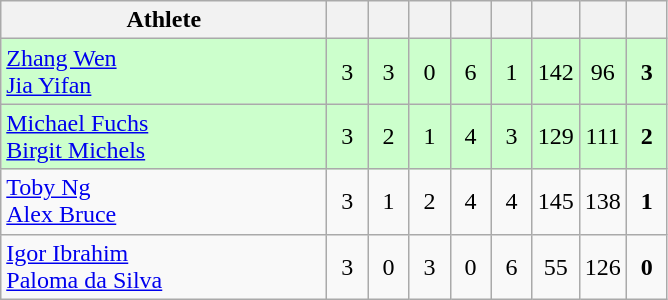<table class=wikitable style="text-align:center">
<tr>
<th width=210>Athlete</th>
<th width=20></th>
<th width=20></th>
<th width=20></th>
<th width=20></th>
<th width=20></th>
<th width=20></th>
<th width=20></th>
<th width=20></th>
</tr>
<tr bgcolor=ccffcc>
<td style="text-align:left"> <a href='#'>Zhang Wen</a><br> <a href='#'>Jia Yifan</a></td>
<td>3</td>
<td>3</td>
<td>0</td>
<td>6</td>
<td>1</td>
<td>142</td>
<td>96</td>
<td><strong>3</strong></td>
</tr>
<tr bgcolor=ccffcc>
<td style="text-align:left"> <a href='#'>Michael Fuchs</a><br> <a href='#'>Birgit Michels</a></td>
<td>3</td>
<td>2</td>
<td>1</td>
<td>4</td>
<td>3</td>
<td>129</td>
<td>111</td>
<td><strong>2</strong></td>
</tr>
<tr>
<td style="text-align:left"> <a href='#'>Toby Ng</a><br> <a href='#'>Alex Bruce</a></td>
<td>3</td>
<td>1</td>
<td>2</td>
<td>4</td>
<td>4</td>
<td>145</td>
<td>138</td>
<td><strong>1</strong></td>
</tr>
<tr>
<td style="text-align:left"> <a href='#'>Igor Ibrahim</a><br> <a href='#'>Paloma da Silva</a></td>
<td>3</td>
<td>0</td>
<td>3</td>
<td>0</td>
<td>6</td>
<td>55</td>
<td>126</td>
<td><strong>0</strong></td>
</tr>
</table>
